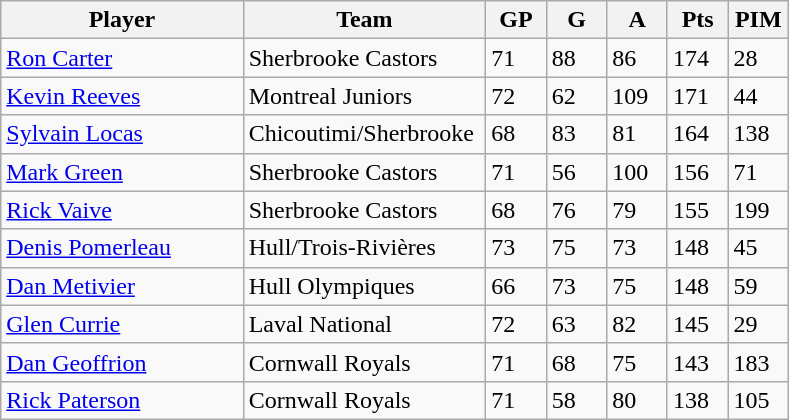<table class="wikitable">
<tr>
<th bgcolor="#DDDDFF" width="30%">Player</th>
<th bgcolor="#DDDDFF" width="30%">Team</th>
<th bgcolor="#DDDDFF" width="7.5%">GP</th>
<th bgcolor="#DDDDFF" width="7.5%">G</th>
<th bgcolor="#DDDDFF" width="7.5%">A</th>
<th bgcolor="#DDDDFF" width="7.5%">Pts</th>
<th bgcolor="#DDDDFF" width="7.5%">PIM</th>
</tr>
<tr>
<td><a href='#'>Ron Carter</a></td>
<td>Sherbrooke Castors</td>
<td>71</td>
<td>88</td>
<td>86</td>
<td>174</td>
<td>28</td>
</tr>
<tr>
<td><a href='#'>Kevin Reeves</a></td>
<td>Montreal Juniors</td>
<td>72</td>
<td>62</td>
<td>109</td>
<td>171</td>
<td>44</td>
</tr>
<tr>
<td><a href='#'>Sylvain Locas</a></td>
<td>Chicoutimi/Sherbrooke</td>
<td>68</td>
<td>83</td>
<td>81</td>
<td>164</td>
<td>138</td>
</tr>
<tr>
<td><a href='#'>Mark Green</a></td>
<td>Sherbrooke Castors</td>
<td>71</td>
<td>56</td>
<td>100</td>
<td>156</td>
<td>71</td>
</tr>
<tr>
<td><a href='#'>Rick Vaive</a></td>
<td>Sherbrooke Castors</td>
<td>68</td>
<td>76</td>
<td>79</td>
<td>155</td>
<td>199</td>
</tr>
<tr>
<td><a href='#'>Denis Pomerleau</a></td>
<td>Hull/Trois-Rivières</td>
<td>73</td>
<td>75</td>
<td>73</td>
<td>148</td>
<td>45</td>
</tr>
<tr>
<td><a href='#'>Dan Metivier</a></td>
<td>Hull Olympiques</td>
<td>66</td>
<td>73</td>
<td>75</td>
<td>148</td>
<td>59</td>
</tr>
<tr>
<td><a href='#'>Glen Currie</a></td>
<td>Laval National</td>
<td>72</td>
<td>63</td>
<td>82</td>
<td>145</td>
<td>29</td>
</tr>
<tr>
<td><a href='#'>Dan Geoffrion</a></td>
<td>Cornwall Royals</td>
<td>71</td>
<td>68</td>
<td>75</td>
<td>143</td>
<td>183</td>
</tr>
<tr>
<td><a href='#'>Rick Paterson</a></td>
<td>Cornwall Royals</td>
<td>71</td>
<td>58</td>
<td>80</td>
<td>138</td>
<td>105</td>
</tr>
</table>
